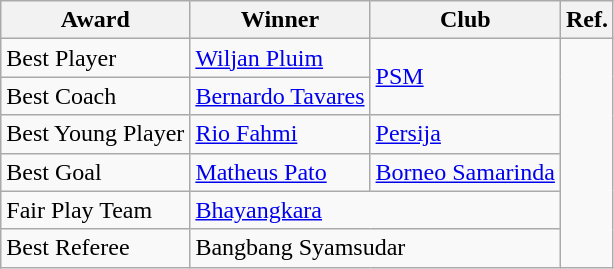<table class="wikitable">
<tr>
<th>Award</th>
<th>Winner</th>
<th>Club</th>
<th>Ref.</th>
</tr>
<tr>
<td>Best Player</td>
<td> <a href='#'>Wiljan Pluim</a></td>
<td rowspan="2"><a href='#'>PSM</a></td>
<td rowspan="6"></td>
</tr>
<tr>
<td>Best Coach</td>
<td> <a href='#'>Bernardo Tavares</a></td>
</tr>
<tr>
<td>Best Young Player</td>
<td> <a href='#'>Rio Fahmi</a></td>
<td><a href='#'>Persija</a></td>
</tr>
<tr>
<td>Best Goal</td>
<td> <a href='#'>Matheus Pato</a></td>
<td><a href='#'>Borneo Samarinda</a></td>
</tr>
<tr>
<td>Fair Play Team</td>
<td colspan="2"><a href='#'>Bhayangkara</a></td>
</tr>
<tr>
<td>Best Referee</td>
<td colspan="2">Bangbang Syamsudar</td>
</tr>
</table>
